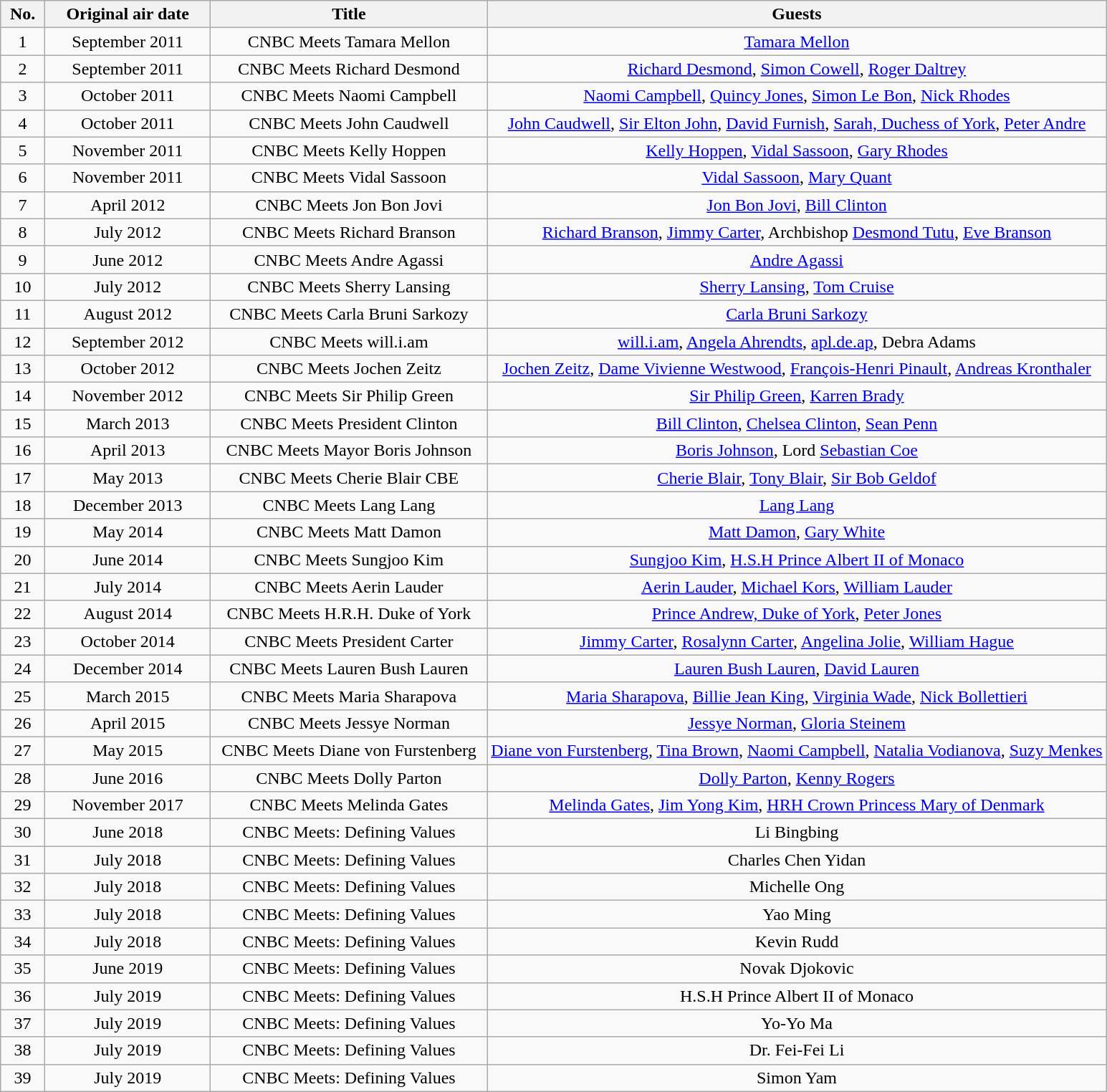<table class="wikitable plainrowheaders" style="text-align:center;">
<tr>
<th scope="col" style="width:4%">No.</th>
<th scope="col" style="width:15%">Original air date</th>
<th scope="col" style="width:25%">Title</th>
<th scope="col">Guests</th>
</tr>
<tr>
<td>1</td>
<td>September 2011</td>
<td>CNBC Meets Tamara Mellon</td>
<td><a href='#'>Tamara Mellon</a></td>
</tr>
<tr>
<td>2</td>
<td>September 2011</td>
<td>CNBC Meets Richard Desmond</td>
<td><a href='#'>Richard Desmond</a>, <a href='#'>Simon Cowell</a>, <a href='#'>Roger Daltrey</a></td>
</tr>
<tr>
<td>3</td>
<td>October 2011</td>
<td>CNBC Meets Naomi Campbell</td>
<td><a href='#'>Naomi Campbell</a>, <a href='#'>Quincy Jones</a>, <a href='#'>Simon Le Bon</a>, <a href='#'>Nick Rhodes</a></td>
</tr>
<tr>
<td>4</td>
<td>October 2011</td>
<td>CNBC Meets John Caudwell</td>
<td><a href='#'>John Caudwell</a>, <a href='#'>Sir Elton John</a>, <a href='#'>David Furnish</a>, <a href='#'>Sarah, Duchess of York</a>, <a href='#'>Peter Andre</a></td>
</tr>
<tr>
<td>5</td>
<td>November 2011</td>
<td>CNBC Meets Kelly Hoppen</td>
<td><a href='#'>Kelly Hoppen</a>, <a href='#'>Vidal Sassoon</a>, <a href='#'>Gary Rhodes</a></td>
</tr>
<tr>
<td>6</td>
<td>November 2011</td>
<td>CNBC Meets Vidal Sassoon</td>
<td><a href='#'>Vidal Sassoon</a>, <a href='#'>Mary Quant</a></td>
</tr>
<tr>
<td>7</td>
<td>April 2012</td>
<td>CNBC Meets Jon Bon Jovi</td>
<td><a href='#'>Jon Bon Jovi</a>, <a href='#'>Bill Clinton</a></td>
</tr>
<tr>
<td>8</td>
<td>July 2012</td>
<td>CNBC Meets Richard Branson</td>
<td><a href='#'>Richard Branson</a>, <a href='#'>Jimmy Carter</a>, Archbishop <a href='#'>Desmond Tutu</a>, <a href='#'>Eve Branson</a></td>
</tr>
<tr>
<td>9</td>
<td>June 2012</td>
<td>CNBC Meets Andre Agassi</td>
<td><a href='#'>Andre Agassi</a></td>
</tr>
<tr>
<td>10</td>
<td>July 2012</td>
<td>CNBC Meets Sherry Lansing</td>
<td><a href='#'>Sherry Lansing</a>, <a href='#'>Tom Cruise</a></td>
</tr>
<tr>
<td>11</td>
<td>August 2012</td>
<td>CNBC Meets Carla Bruni Sarkozy</td>
<td><a href='#'>Carla Bruni Sarkozy</a></td>
</tr>
<tr>
<td>12</td>
<td>September 2012</td>
<td>CNBC Meets will.i.am</td>
<td><a href='#'>will.i.am</a>, <a href='#'>Angela Ahrendts</a>, <a href='#'>apl.de.ap</a>, Debra Adams</td>
</tr>
<tr>
<td>13</td>
<td>October 2012</td>
<td>CNBC Meets Jochen Zeitz</td>
<td><a href='#'>Jochen Zeitz</a>, <a href='#'>Dame Vivienne Westwood</a>, <a href='#'>François-Henri Pinault</a>, <a href='#'>Andreas Kronthaler</a></td>
</tr>
<tr>
<td>14</td>
<td>November 2012</td>
<td>CNBC Meets Sir Philip Green</td>
<td><a href='#'>Sir Philip Green</a>, <a href='#'>Karren Brady</a></td>
</tr>
<tr>
<td>15</td>
<td>March 2013</td>
<td>CNBC Meets President Clinton</td>
<td><a href='#'>Bill Clinton</a>, <a href='#'>Chelsea Clinton</a>, <a href='#'>Sean Penn</a></td>
</tr>
<tr>
<td>16</td>
<td>April 2013</td>
<td>CNBC Meets Mayor Boris Johnson</td>
<td><a href='#'>Boris Johnson</a>, Lord <a href='#'>Sebastian Coe</a></td>
</tr>
<tr>
<td>17</td>
<td>May 2013</td>
<td>CNBC Meets Cherie Blair CBE</td>
<td><a href='#'>Cherie Blair</a>, <a href='#'>Tony Blair</a>, <a href='#'>Sir Bob Geldof</a></td>
</tr>
<tr>
<td>18</td>
<td>December 2013</td>
<td>CNBC Meets Lang Lang</td>
<td><a href='#'>Lang Lang</a></td>
</tr>
<tr>
<td>19</td>
<td>May 2014</td>
<td>CNBC Meets Matt Damon</td>
<td><a href='#'>Matt Damon</a>, <a href='#'>Gary White</a></td>
</tr>
<tr>
<td>20</td>
<td>June 2014</td>
<td>CNBC Meets Sungjoo Kim</td>
<td><a href='#'>Sungjoo Kim</a>, <a href='#'>H.S.H Prince Albert II of Monaco</a></td>
</tr>
<tr>
<td>21</td>
<td>July 2014</td>
<td>CNBC Meets Aerin Lauder</td>
<td><a href='#'>Aerin Lauder</a>, <a href='#'>Michael Kors</a>, <a href='#'>William Lauder</a></td>
</tr>
<tr>
<td>22</td>
<td>August 2014</td>
<td>CNBC Meets H.R.H. Duke of York</td>
<td><a href='#'>Prince Andrew, Duke of York</a>, <a href='#'>Peter Jones</a></td>
</tr>
<tr>
<td>23</td>
<td>October 2014</td>
<td>CNBC Meets President Carter</td>
<td><a href='#'>Jimmy Carter</a>, <a href='#'>Rosalynn Carter</a>, <a href='#'>Angelina Jolie</a>, <a href='#'>William Hague</a></td>
</tr>
<tr>
<td>24</td>
<td>December 2014</td>
<td>CNBC Meets Lauren Bush Lauren</td>
<td><a href='#'>Lauren Bush Lauren</a>, <a href='#'>David Lauren</a></td>
</tr>
<tr>
<td>25</td>
<td>March 2015</td>
<td>CNBC Meets Maria Sharapova</td>
<td><a href='#'>Maria Sharapova</a>, <a href='#'>Billie Jean King</a>, <a href='#'>Virginia Wade</a>, <a href='#'>Nick Bollettieri</a></td>
</tr>
<tr>
<td>26</td>
<td>April 2015</td>
<td>CNBC Meets Jessye Norman</td>
<td><a href='#'>Jessye Norman</a>, <a href='#'>Gloria Steinem</a></td>
</tr>
<tr>
<td>27</td>
<td>May 2015</td>
<td>CNBC Meets Diane von Furstenberg</td>
<td><a href='#'>Diane von Furstenberg</a>, <a href='#'>Tina Brown</a>, <a href='#'>Naomi Campbell</a>, <a href='#'>Natalia Vodianova</a>, <a href='#'>Suzy Menkes</a></td>
</tr>
<tr>
<td>28</td>
<td>June 2016</td>
<td>CNBC Meets Dolly Parton</td>
<td><a href='#'>Dolly Parton</a>, <a href='#'>Kenny Rogers</a></td>
</tr>
<tr>
<td>29</td>
<td>November 2017</td>
<td>CNBC Meets Melinda Gates</td>
<td><a href='#'>Melinda Gates</a>, <a href='#'>Jim Yong Kim</a>, <a href='#'>HRH Crown Princess Mary of Denmark</a></td>
</tr>
<tr>
<td>30</td>
<td>June 2018</td>
<td>CNBC Meets: Defining Values</td>
<td>Li Bingbing</td>
</tr>
<tr>
<td>31</td>
<td>July 2018</td>
<td>CNBC Meets: Defining Values</td>
<td>Charles Chen Yidan</td>
</tr>
<tr>
<td>32</td>
<td>July 2018</td>
<td>CNBC Meets: Defining Values</td>
<td>Michelle Ong</td>
</tr>
<tr>
<td>33</td>
<td>July 2018</td>
<td>CNBC Meets: Defining Values</td>
<td>Yao Ming</td>
</tr>
<tr>
<td>34</td>
<td>July 2018</td>
<td>CNBC Meets: Defining Values</td>
<td>Kevin Rudd</td>
</tr>
<tr>
<td>35</td>
<td>June 2019</td>
<td>CNBC Meets: Defining Values</td>
<td>Novak Djokovic</td>
</tr>
<tr>
<td>36</td>
<td>July 2019</td>
<td>CNBC Meets: Defining Values</td>
<td>H.S.H Prince Albert II of Monaco</td>
</tr>
<tr>
<td>37</td>
<td>July 2019</td>
<td>CNBC Meets: Defining Values</td>
<td>Yo-Yo Ma</td>
</tr>
<tr>
<td>38</td>
<td>July 2019</td>
<td>CNBC Meets: Defining Values</td>
<td>Dr. Fei-Fei Li</td>
</tr>
<tr>
<td>39</td>
<td>July 2019</td>
<td>CNBC Meets: Defining Values</td>
<td>Simon Yam</td>
</tr>
</table>
